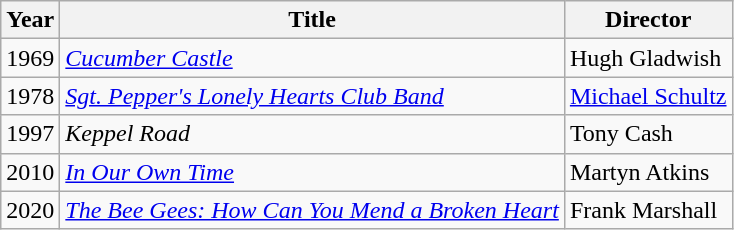<table class="wikitable">
<tr>
<th>Year</th>
<th>Title</th>
<th>Director</th>
</tr>
<tr>
<td text-align:center;>1969</td>
<td><em><a href='#'>Cucumber Castle</a></em></td>
<td>Hugh Gladwish</td>
</tr>
<tr>
<td text-align:center;>1978</td>
<td><em><a href='#'>Sgt. Pepper's Lonely Hearts Club Band</a></em></td>
<td><a href='#'>Michael Schultz</a></td>
</tr>
<tr>
<td text-align:center;>1997</td>
<td><em>Keppel Road</em></td>
<td>Tony Cash</td>
</tr>
<tr>
<td text-align:center;>2010</td>
<td><em><a href='#'>In Our Own Time</a></em></td>
<td>Martyn Atkins</td>
</tr>
<tr>
<td>2020</td>
<td><em><a href='#'>The Bee Gees: How Can You Mend a Broken Heart</a></em></td>
<td>Frank Marshall</td>
</tr>
</table>
